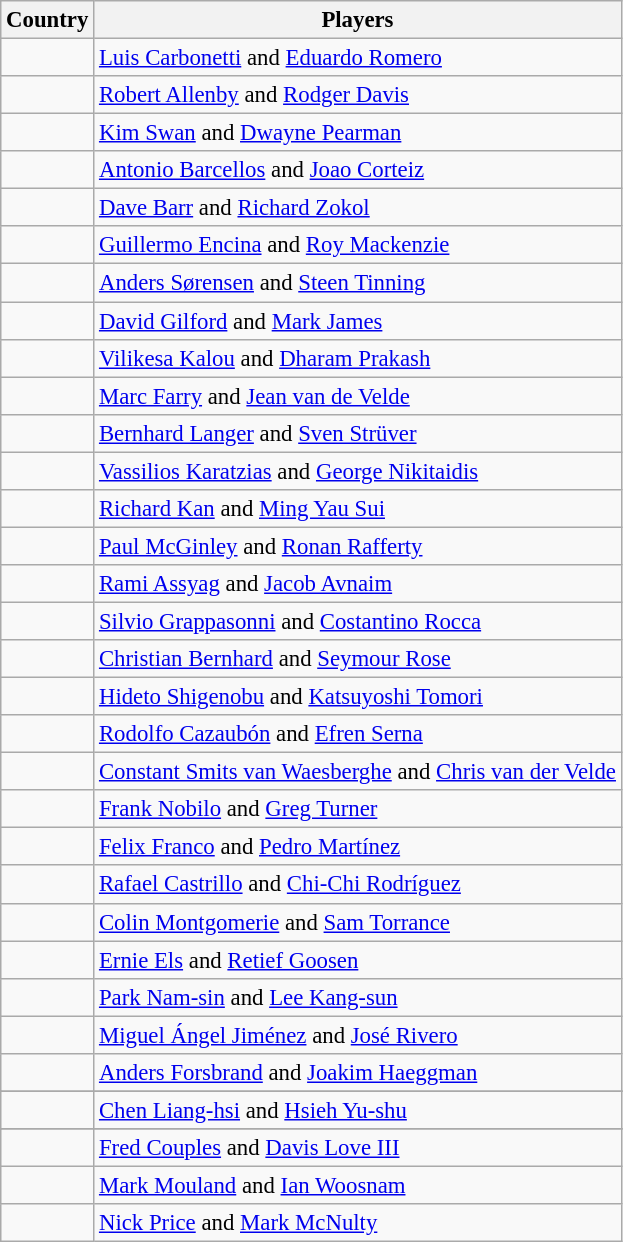<table class="wikitable" style="font-size:95%;">
<tr>
<th>Country</th>
<th>Players</th>
</tr>
<tr>
<td></td>
<td><a href='#'>Luis Carbonetti</a> and <a href='#'>Eduardo Romero</a></td>
</tr>
<tr>
<td></td>
<td><a href='#'>Robert Allenby</a> and <a href='#'>Rodger Davis</a></td>
</tr>
<tr>
<td></td>
<td><a href='#'>Kim Swan</a> and <a href='#'>Dwayne Pearman</a></td>
</tr>
<tr>
<td></td>
<td><a href='#'>Antonio Barcellos</a> and <a href='#'>Joao Corteiz</a></td>
</tr>
<tr>
<td></td>
<td><a href='#'>Dave Barr</a> and <a href='#'>Richard Zokol</a></td>
</tr>
<tr>
<td></td>
<td><a href='#'>Guillermo Encina</a> and <a href='#'>Roy Mackenzie</a></td>
</tr>
<tr>
<td></td>
<td><a href='#'>Anders Sørensen</a> and <a href='#'>Steen Tinning</a></td>
</tr>
<tr>
<td></td>
<td><a href='#'>David Gilford</a> and <a href='#'>Mark James</a></td>
</tr>
<tr>
<td></td>
<td><a href='#'>Vilikesa Kalou</a> and <a href='#'>Dharam Prakash</a></td>
</tr>
<tr>
<td></td>
<td><a href='#'>Marc Farry</a> and <a href='#'>Jean van de Velde</a></td>
</tr>
<tr>
<td></td>
<td><a href='#'>Bernhard Langer</a> and <a href='#'>Sven Strüver</a></td>
</tr>
<tr>
<td></td>
<td><a href='#'>Vassilios Karatzias</a> and <a href='#'>George Nikitaidis</a></td>
</tr>
<tr>
<td></td>
<td><a href='#'>Richard Kan</a> and <a href='#'>Ming Yau Sui</a></td>
</tr>
<tr>
<td></td>
<td><a href='#'>Paul McGinley</a> and <a href='#'>Ronan Rafferty</a></td>
</tr>
<tr>
<td></td>
<td><a href='#'>Rami Assyag</a> and <a href='#'>Jacob Avnaim</a></td>
</tr>
<tr>
<td></td>
<td><a href='#'>Silvio Grappasonni</a> and <a href='#'>Costantino Rocca</a></td>
</tr>
<tr>
<td></td>
<td><a href='#'>Christian Bernhard</a> and <a href='#'>Seymour Rose</a></td>
</tr>
<tr>
<td></td>
<td><a href='#'>Hideto Shigenobu</a> and <a href='#'>Katsuyoshi Tomori</a></td>
</tr>
<tr>
<td></td>
<td><a href='#'>Rodolfo Cazaubón</a> and <a href='#'>Efren Serna</a></td>
</tr>
<tr>
<td></td>
<td><a href='#'>Constant Smits van Waesberghe</a> and <a href='#'>Chris van der Velde</a></td>
</tr>
<tr>
<td></td>
<td><a href='#'>Frank Nobilo</a> and <a href='#'>Greg Turner</a></td>
</tr>
<tr>
<td></td>
<td><a href='#'>Felix Franco</a> and <a href='#'>Pedro Martínez</a></td>
</tr>
<tr>
<td></td>
<td><a href='#'>Rafael Castrillo</a> and <a href='#'>Chi-Chi Rodríguez</a></td>
</tr>
<tr>
<td></td>
<td><a href='#'>Colin Montgomerie</a> and <a href='#'>Sam Torrance</a></td>
</tr>
<tr>
<td></td>
<td><a href='#'>Ernie Els</a> and <a href='#'>Retief Goosen</a></td>
</tr>
<tr>
<td></td>
<td><a href='#'>Park Nam-sin</a> and <a href='#'>Lee Kang-sun</a></td>
</tr>
<tr>
<td></td>
<td><a href='#'>Miguel Ángel Jiménez</a> and <a href='#'>José Rivero</a></td>
</tr>
<tr>
<td></td>
<td><a href='#'>Anders Forsbrand</a> and <a href='#'>Joakim Haeggman</a></td>
</tr>
<tr>
</tr>
<tr>
<td></td>
<td><a href='#'>Chen Liang-hsi</a> and <a href='#'>Hsieh Yu-shu</a></td>
</tr>
<tr>
</tr>
<tr>
<td></td>
<td><a href='#'>Fred Couples</a> and <a href='#'>Davis Love III</a></td>
</tr>
<tr>
<td></td>
<td><a href='#'>Mark Mouland</a> and <a href='#'>Ian Woosnam</a></td>
</tr>
<tr>
<td></td>
<td><a href='#'>Nick Price</a> and <a href='#'>Mark McNulty</a></td>
</tr>
</table>
